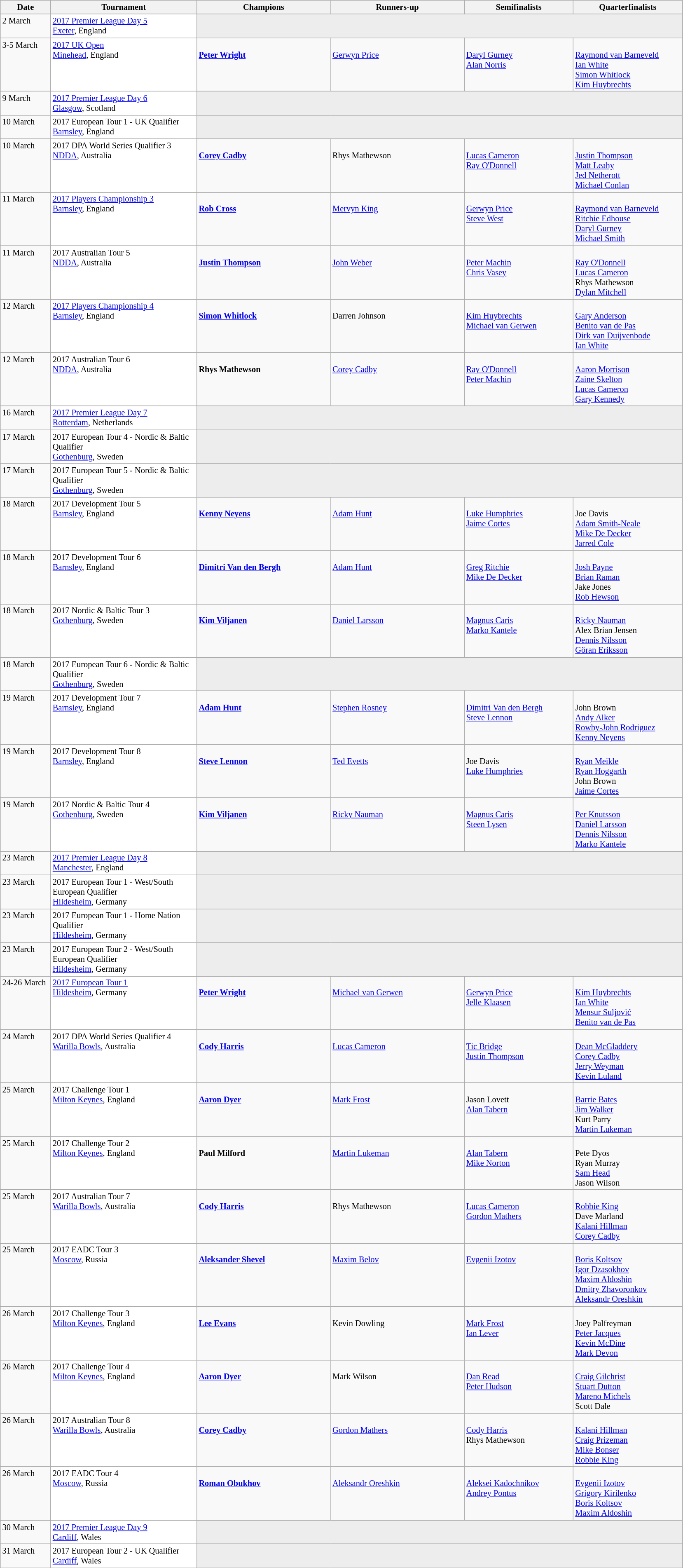<table class=wikitable style=font-size:85%>
<tr>
<th width=75>Date</th>
<th width=230>Tournament</th>
<th width=210>Champions</th>
<th width=210>Runners-up</th>
<th width=170>Semifinalists</th>
<th width=170>Quarterfinalists</th>
</tr>
<tr valign="top">
<td>2 March</td>
<td bgcolor="#ffffff"><a href='#'>2017 Premier League Day 5</a> <br> <a href='#'>Exeter</a>, England</td>
<td colspan=4 bgcolor="#ededed"></td>
</tr>
<tr valign="top">
<td>3-5 March</td>
<td bgcolor="#ffffff"><a href='#'>2017 UK Open</a><br><a href='#'>Minehead</a>, England</td>
<td><br> <strong><a href='#'>Peter Wright</a></strong></td>
<td><br> <a href='#'>Gerwyn Price</a></td>
<td><br> <a href='#'>Daryl Gurney</a> <br>
 <a href='#'>Alan Norris</a></td>
<td><br> <a href='#'>Raymond van Barneveld</a> <br>
 <a href='#'>Ian White</a> <br>
 <a href='#'>Simon Whitlock</a> <br>
 <a href='#'>Kim Huybrechts</a></td>
</tr>
<tr valign="top">
<td>9 March</td>
<td bgcolor="#ffffff"><a href='#'>2017 Premier League Day 6</a> <br> <a href='#'>Glasgow</a>, Scotland</td>
<td colspan=4 bgcolor="#ededed"></td>
</tr>
<tr valign="top">
<td>10 March</td>
<td bgcolor="#ffffff">2017 European Tour 1 - UK Qualifier <br> <a href='#'>Barnsley</a>, England</td>
<td colspan=4 bgcolor="#ededed"></td>
</tr>
<tr valign="top">
<td>10 March</td>
<td bgcolor="#ffffff">2017 DPA World Series Qualifier 3<br><a href='#'>NDDA</a>, Australia</td>
<td><br> <strong><a href='#'>Corey Cadby</a></strong></td>
<td><br> Rhys Mathewson</td>
<td><br> <a href='#'>Lucas Cameron</a> <br>
 <a href='#'>Ray O'Donnell</a></td>
<td><br> <a href='#'>Justin Thompson</a> <br>
 <a href='#'>Matt Leahy</a> <br>
 <a href='#'>Jed Netherott</a> <br>
 <a href='#'>Michael Conlan</a></td>
</tr>
<tr valign="top">
<td>11 March</td>
<td bgcolor="#ffffff"><a href='#'>2017 Players Championship 3</a><br><a href='#'>Barnsley</a>, England</td>
<td><br> <strong><a href='#'>Rob Cross</a></strong></td>
<td><br> <a href='#'>Mervyn King</a></td>
<td><br> <a href='#'>Gerwyn Price</a> <br>
 <a href='#'>Steve West</a></td>
<td><br> <a href='#'>Raymond van Barneveld</a> <br>
 <a href='#'>Ritchie Edhouse</a> <br>
 <a href='#'>Daryl Gurney</a> <br>
 <a href='#'>Michael Smith</a></td>
</tr>
<tr valign="top">
<td>11 March</td>
<td bgcolor="#ffffff">2017 Australian Tour 5<br><a href='#'>NDDA</a>, Australia</td>
<td><br> <strong><a href='#'>Justin Thompson</a></strong></td>
<td><br> <a href='#'>John Weber</a></td>
<td><br> <a href='#'>Peter Machin</a> <br>
 <a href='#'>Chris Vasey</a></td>
<td><br> <a href='#'>Ray O'Donnell</a> <br>
 <a href='#'>Lucas Cameron</a> <br>
 Rhys Mathewson <br>
 <a href='#'>Dylan Mitchell</a></td>
</tr>
<tr valign="top">
<td>12 March</td>
<td bgcolor="#ffffff"><a href='#'>2017 Players Championship 4</a><br><a href='#'>Barnsley</a>, England</td>
<td><br> <strong><a href='#'>Simon Whitlock</a></strong></td>
<td><br> Darren Johnson</td>
<td><br> <a href='#'>Kim Huybrechts</a> <br>
 <a href='#'>Michael van Gerwen</a></td>
<td><br> <a href='#'>Gary Anderson</a> <br>
 <a href='#'>Benito van de Pas</a> <br>
 <a href='#'>Dirk van Duijvenbode</a> <br>
 <a href='#'>Ian White</a></td>
</tr>
<tr valign="top">
<td>12 March</td>
<td bgcolor="#ffffff">2017 Australian Tour 6<br><a href='#'>NDDA</a>, Australia</td>
<td><br> <strong>Rhys Mathewson</strong></td>
<td><br> <a href='#'>Corey Cadby</a></td>
<td><br> <a href='#'>Ray O'Donnell</a> <br>
 <a href='#'>Peter Machin</a></td>
<td><br> <a href='#'>Aaron Morrison</a> <br>
 <a href='#'>Zaine Skelton</a> <br>
 <a href='#'>Lucas Cameron</a> <br>
 <a href='#'>Gary Kennedy</a></td>
</tr>
<tr valign="top">
<td>16 March</td>
<td bgcolor="#ffffff"><a href='#'>2017 Premier League Day 7</a> <br> <a href='#'>Rotterdam</a>, Netherlands</td>
<td colspan=4 bgcolor="#ededed"></td>
</tr>
<tr valign="top">
<td>17 March</td>
<td bgcolor="#ffffff">2017 European Tour 4 - Nordic & Baltic Qualifier <br> <a href='#'>Gothenburg</a>, Sweden</td>
<td colspan=4 bgcolor="#ededed"></td>
</tr>
<tr valign="top">
<td>17 March</td>
<td bgcolor="#ffffff">2017 European Tour 5 - Nordic & Baltic Qualifier <br> <a href='#'>Gothenburg</a>, Sweden</td>
<td colspan=4 bgcolor="#ededed"></td>
</tr>
<tr valign="top">
<td>18 March</td>
<td bgcolor="#ffffff">2017 Development Tour 5<br><a href='#'>Barnsley</a>, England</td>
<td><br> <strong><a href='#'>Kenny Neyens</a></strong></td>
<td><br> <a href='#'>Adam Hunt</a></td>
<td><br> <a href='#'>Luke Humphries</a> <br>
 <a href='#'>Jaime Cortes</a></td>
<td><br> Joe Davis <br>
 <a href='#'>Adam Smith-Neale</a> <br>
 <a href='#'>Mike De Decker</a> <br>
 <a href='#'>Jarred Cole</a></td>
</tr>
<tr valign="top">
<td>18 March</td>
<td bgcolor="#ffffff">2017 Development Tour 6<br><a href='#'>Barnsley</a>, England</td>
<td><br> <strong><a href='#'>Dimitri Van den Bergh</a></strong></td>
<td><br> <a href='#'>Adam Hunt</a></td>
<td><br> <a href='#'>Greg Ritchie</a> <br>
 <a href='#'>Mike De Decker</a></td>
<td><br> <a href='#'>Josh Payne</a> <br>
 <a href='#'>Brian Raman</a> <br>
 Jake Jones <br>
 <a href='#'>Rob Hewson</a></td>
</tr>
<tr valign="top">
<td>18 March</td>
<td bgcolor="#ffffff">2017 Nordic & Baltic Tour 3<br><a href='#'>Gothenburg</a>, Sweden</td>
<td><br> <strong><a href='#'>Kim Viljanen</a></strong></td>
<td><br> <a href='#'>Daniel Larsson</a></td>
<td><br> <a href='#'>Magnus Caris</a> <br>
 <a href='#'>Marko Kantele</a></td>
<td><br> <a href='#'>Ricky Nauman</a> <br>
 Alex Brian Jensen <br>
 <a href='#'>Dennis Nilsson</a> <br>
 <a href='#'>Göran Eriksson</a></td>
</tr>
<tr valign="top">
<td>18 March</td>
<td bgcolor="#ffffff">2017 European Tour 6 - Nordic & Baltic Qualifier <br> <a href='#'>Gothenburg</a>, Sweden</td>
<td colspan=4 bgcolor="#ededed"></td>
</tr>
<tr valign="top">
<td>19 March</td>
<td bgcolor="#ffffff">2017 Development Tour 7<br><a href='#'>Barnsley</a>, England</td>
<td><br> <strong><a href='#'>Adam Hunt</a></strong></td>
<td><br> <a href='#'>Stephen Rosney</a></td>
<td><br> <a href='#'>Dimitri Van den Bergh</a> <br>
 <a href='#'>Steve Lennon</a></td>
<td><br> John Brown <br>
 <a href='#'>Andy Alker</a> <br>
 <a href='#'>Rowby-John Rodriguez</a> <br>
 <a href='#'>Kenny Neyens</a></td>
</tr>
<tr valign="top">
<td>19 March</td>
<td bgcolor="#ffffff">2017 Development Tour 8<br><a href='#'>Barnsley</a>, England</td>
<td><br> <strong><a href='#'>Steve Lennon</a></strong></td>
<td><br> <a href='#'>Ted Evetts</a></td>
<td><br> Joe Davis <br>
 <a href='#'>Luke Humphries</a></td>
<td><br> <a href='#'>Ryan Meikle</a> <br>
 <a href='#'>Ryan Hoggarth</a> <br>
 John Brown <br>
 <a href='#'>Jaime Cortes</a></td>
</tr>
<tr valign="top">
<td>19 March</td>
<td bgcolor="#ffffff">2017 Nordic & Baltic Tour 4<br><a href='#'>Gothenburg</a>, Sweden</td>
<td><br> <strong><a href='#'>Kim Viljanen</a></strong></td>
<td><br> <a href='#'>Ricky Nauman</a></td>
<td><br> <a href='#'>Magnus Caris</a> <br>
 <a href='#'>Steen Lysen</a></td>
<td><br> <a href='#'>Per Knutsson</a> <br>
 <a href='#'>Daniel Larsson</a> <br>
 <a href='#'>Dennis Nilsson</a> <br>
 <a href='#'>Marko Kantele</a></td>
</tr>
<tr valign="top">
<td>23 March</td>
<td bgcolor="#ffffff"><a href='#'>2017 Premier League Day 8</a> <br> <a href='#'>Manchester</a>, England</td>
<td colspan=4 bgcolor="#ededed"></td>
</tr>
<tr valign="top">
<td>23 March</td>
<td bgcolor="#ffffff">2017 European Tour 1 - West/South European Qualifier <br> <a href='#'>Hildesheim</a>, Germany</td>
<td colspan=4 bgcolor="#ededed"></td>
</tr>
<tr valign="top">
<td>23 March</td>
<td bgcolor="#ffffff">2017 European Tour 1 - Home Nation Qualifier <br> <a href='#'>Hildesheim</a>, Germany</td>
<td colspan=4 bgcolor="#ededed"></td>
</tr>
<tr valign="top">
<td>23 March</td>
<td bgcolor="#ffffff">2017 European Tour 2 - West/South European Qualifier <br> <a href='#'>Hildesheim</a>, Germany</td>
<td colspan=4 bgcolor="#ededed"></td>
</tr>
<tr valign="top">
<td>24-26 March</td>
<td bgcolor="#ffffff"><a href='#'>2017 European Tour 1</a><br><a href='#'>Hildesheim</a>, Germany</td>
<td><br> <strong><a href='#'>Peter Wright</a></strong></td>
<td><br> <a href='#'>Michael van Gerwen</a></td>
<td><br> <a href='#'>Gerwyn Price</a> <br>
 <a href='#'>Jelle Klaasen</a></td>
<td><br> <a href='#'>Kim Huybrechts</a> <br>
 <a href='#'>Ian White</a> <br>
 <a href='#'>Mensur Suljović</a> <br>
 <a href='#'>Benito van de Pas</a></td>
</tr>
<tr valign="top">
<td>24 March</td>
<td bgcolor="#ffffff">2017 DPA World Series Qualifier 4<br><a href='#'>Warilla Bowls</a>, Australia</td>
<td><br> <strong><a href='#'>Cody Harris</a></strong></td>
<td><br> <a href='#'>Lucas Cameron</a></td>
<td><br> <a href='#'>Tic Bridge</a> <br>
 <a href='#'>Justin Thompson</a></td>
<td><br> <a href='#'>Dean McGladdery</a> <br>
 <a href='#'>Corey Cadby</a> <br>
 <a href='#'>Jerry Weyman</a> <br>
 <a href='#'>Kevin Luland</a></td>
</tr>
<tr valign="top">
<td>25 March</td>
<td bgcolor="#ffffff">2017 Challenge Tour 1<br><a href='#'>Milton Keynes</a>, England</td>
<td><br> <strong><a href='#'>Aaron Dyer</a></strong></td>
<td><br> <a href='#'>Mark Frost</a></td>
<td><br> Jason Lovett <br>
 <a href='#'>Alan Tabern</a></td>
<td><br> <a href='#'>Barrie Bates</a> <br>
 <a href='#'>Jim Walker</a> <br>
 Kurt Parry <br>
 <a href='#'>Martin Lukeman</a></td>
</tr>
<tr valign="top">
<td>25 March</td>
<td bgcolor="#ffffff">2017 Challenge Tour 2<br><a href='#'>Milton Keynes</a>, England</td>
<td><br> <strong>Paul Milford</strong></td>
<td><br> <a href='#'>Martin Lukeman</a></td>
<td><br> <a href='#'>Alan Tabern</a> <br>
 <a href='#'>Mike Norton</a></td>
<td><br> Pete Dyos <br>
 Ryan Murray <br>
 <a href='#'>Sam Head</a> <br>
 Jason Wilson</td>
</tr>
<tr valign="top">
<td>25 March</td>
<td bgcolor="#ffffff">2017 Australian Tour 7<br><a href='#'>Warilla Bowls</a>, Australia</td>
<td><br> <strong><a href='#'>Cody Harris</a></strong></td>
<td><br> Rhys Mathewson</td>
<td><br> <a href='#'>Lucas Cameron</a> <br>
 <a href='#'>Gordon Mathers</a></td>
<td><br> <a href='#'>Robbie King</a> <br>
 Dave Marland <br>
 <a href='#'>Kalani Hillman</a> <br>
 <a href='#'>Corey Cadby</a></td>
</tr>
<tr valign="top">
<td>25 March</td>
<td bgcolor="#ffffff">2017 EADC Tour 3<br><a href='#'>Moscow</a>, Russia</td>
<td><br> <strong><a href='#'>Aleksander Shevel</a></strong></td>
<td><br> <a href='#'>Maxim Belov</a></td>
<td><br> <a href='#'>Evgenii Izotov</a></td>
<td><br> <a href='#'>Boris Koltsov</a> <br>
 <a href='#'>Igor Dzasokhov</a> <br>
 <a href='#'>Maxim Aldoshin</a> <br>
 <a href='#'>Dmitry Zhavoronkov</a> <br>
 <a href='#'>Aleksandr Oreshkin</a></td>
</tr>
<tr valign="top">
<td>26 March</td>
<td bgcolor="#ffffff">2017 Challenge Tour 3<br><a href='#'>Milton Keynes</a>, England</td>
<td><br> <strong><a href='#'>Lee Evans</a></strong></td>
<td><br> Kevin Dowling</td>
<td><br> <a href='#'>Mark Frost</a> <br>
 <a href='#'>Ian Lever</a></td>
<td><br> Joey Palfreyman <br>
 <a href='#'>Peter Jacques</a> <br>
 <a href='#'>Kevin McDine</a> <br>
 <a href='#'>Mark Devon</a></td>
</tr>
<tr valign="top">
<td>26 March</td>
<td bgcolor="#ffffff">2017 Challenge Tour 4<br><a href='#'>Milton Keynes</a>, England</td>
<td><br> <strong><a href='#'>Aaron Dyer</a></strong></td>
<td><br> Mark Wilson</td>
<td><br> <a href='#'>Dan Read</a> <br>
 <a href='#'>Peter Hudson</a></td>
<td><br> <a href='#'>Craig Gilchrist</a> <br>
 <a href='#'>Stuart Dutton</a> <br>
 <a href='#'>Mareno Michels</a> <br>
 Scott Dale</td>
</tr>
<tr valign="top">
<td>26 March</td>
<td bgcolor="#ffffff">2017 Australian Tour 8<br><a href='#'>Warilla Bowls</a>, Australia</td>
<td><br> <strong><a href='#'>Corey Cadby</a></strong></td>
<td><br> <a href='#'>Gordon Mathers</a></td>
<td><br> <a href='#'>Cody Harris</a> <br>
 Rhys Mathewson</td>
<td><br> <a href='#'>Kalani Hillman</a> <br>
 <a href='#'>Craig Prizeman</a> <br>
 <a href='#'>Mike Bonser</a> <br>
 <a href='#'>Robbie King</a></td>
</tr>
<tr valign="top">
<td>26 March</td>
<td bgcolor="#ffffff">2017 EADC Tour 4<br><a href='#'>Moscow</a>, Russia</td>
<td><br> <strong><a href='#'>Roman Obukhov</a></strong></td>
<td><br> <a href='#'>Aleksandr Oreshkin</a></td>
<td><br> <a href='#'>Aleksei Kadochnikov</a> <br>
 <a href='#'>Andrey Pontus</a></td>
<td><br> <a href='#'>Evgenii Izotov</a> <br>
 <a href='#'>Grigory Kirilenko</a> <br>
 <a href='#'>Boris Koltsov</a> <br>
 <a href='#'>Maxim Aldoshin</a></td>
</tr>
<tr valign="top">
<td>30 March</td>
<td bgcolor="#ffffff"><a href='#'>2017 Premier League Day 9</a> <br> <a href='#'>Cardiff</a>, Wales</td>
<td colspan=4 bgcolor="#ededed"></td>
</tr>
<tr valign="top">
<td>31 March</td>
<td bgcolor="#ffffff">2017 European Tour 2 - UK Qualifier <br> <a href='#'>Cardiff</a>, Wales</td>
<td colspan=4 bgcolor="#ededed"></td>
</tr>
</table>
